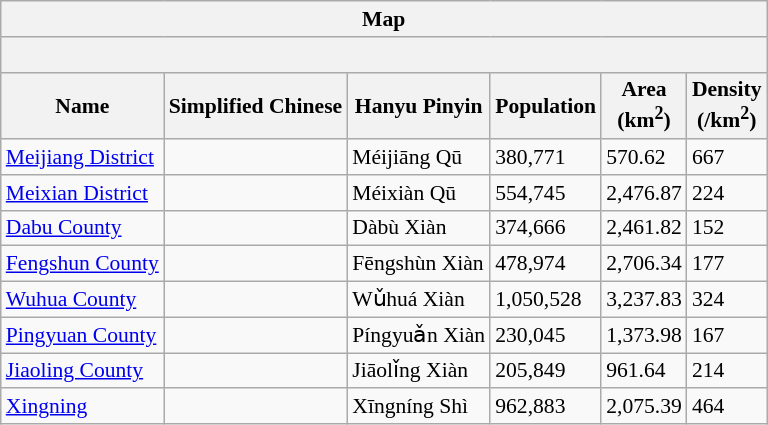<table class="wikitable" style="font-size:90%;">
<tr>
<th colspan="6">Map</th>
</tr>
<tr>
<th colspan="6"><div><br> 









</div></th>
</tr>
<tr>
<th>Name</th>
<th>Simplified Chinese</th>
<th>Hanyu Pinyin</th>
<th>Population<br></th>
<th>Area<br>(km<sup>2</sup>)</th>
<th>Density<br>(/km<sup>2</sup>)</th>
</tr>
<tr>
<td><a href='#'>Meijiang District</a></td>
<td></td>
<td>Méijiāng Qū</td>
<td>380,771</td>
<td>570.62</td>
<td>667</td>
</tr>
<tr>
<td><a href='#'>Meixian District</a></td>
<td></td>
<td>Méixiàn Qū</td>
<td>554,745</td>
<td>2,476.87</td>
<td>224</td>
</tr>
<tr>
<td><a href='#'>Dabu County</a></td>
<td></td>
<td>Dàbù Xiàn</td>
<td>374,666</td>
<td>2,461.82</td>
<td>152</td>
</tr>
<tr>
<td><a href='#'>Fengshun County</a></td>
<td></td>
<td>Fēngshùn Xiàn</td>
<td>478,974</td>
<td>2,706.34</td>
<td>177</td>
</tr>
<tr>
<td><a href='#'>Wuhua County</a></td>
<td></td>
<td>Wǔhuá Xiàn</td>
<td>1,050,528</td>
<td>3,237.83</td>
<td>324</td>
</tr>
<tr>
<td><a href='#'>Pingyuan County</a></td>
<td></td>
<td>Píngyuǎn Xiàn</td>
<td>230,045</td>
<td>1,373.98</td>
<td>167</td>
</tr>
<tr>
<td><a href='#'>Jiaoling County</a></td>
<td></td>
<td>Jiāolǐng Xiàn</td>
<td>205,849</td>
<td>961.64</td>
<td>214</td>
</tr>
<tr>
<td><a href='#'>Xingning</a></td>
<td></td>
<td>Xīngníng Shì</td>
<td>962,883</td>
<td>2,075.39</td>
<td>464</td>
</tr>
</table>
